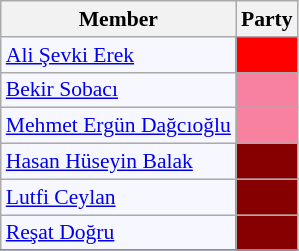<table class=wikitable style="border:1px solid #8888aa; background-color:#f7f8ff; padding:0px; font-size:90%;">
<tr>
<th>Member</th>
<th>Party</th>
</tr>
<tr>
<td><a href='#'>Ali Şevki Erek</a></td>
<td style="background: #ff0000"></td>
</tr>
<tr>
<td><a href='#'>Bekir Sobacı</a></td>
<td style="background: #F7819F"></td>
</tr>
<tr>
<td><a href='#'>Mehmet Ergün Dağcıoğlu</a></td>
<td style="background: #F7819F"></td>
</tr>
<tr>
<td><a href='#'>Hasan Hüseyin Balak</a></td>
<td style="background: #870000"></td>
</tr>
<tr>
<td><a href='#'>Lutfi Ceylan</a></td>
<td style="background: #870000"></td>
</tr>
<tr>
<td><a href='#'>Reşat Doğru</a></td>
<td style="background: #870000"></td>
</tr>
<tr>
</tr>
</table>
